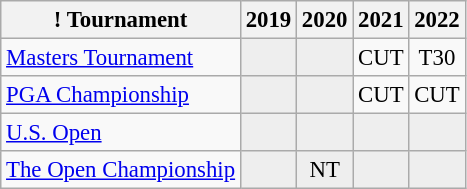<table class="wikitable" style="font-size:95%;text-align:center;">
<tr>
<th>! Tournament</th>
<th>2019</th>
<th>2020</th>
<th>2021</th>
<th>2022</th>
</tr>
<tr>
<td align=left><a href='#'>Masters Tournament</a></td>
<td style="background:#eeeeee;"></td>
<td style="background:#eeeeee;"></td>
<td>CUT</td>
<td>T30</td>
</tr>
<tr>
<td align=left><a href='#'>PGA Championship</a></td>
<td style="background:#eeeeee;"></td>
<td style="background:#eeeeee;"></td>
<td>CUT</td>
<td>CUT</td>
</tr>
<tr>
<td align=left><a href='#'>U.S. Open</a></td>
<td style="background:#eeeeee;"></td>
<td style="background:#eeeeee;"></td>
<td style="background:#eeeeee;"></td>
<td style="background:#eeeeee;"></td>
</tr>
<tr>
<td align=left><a href='#'>The Open Championship</a></td>
<td style="background:#eeeeee;"></td>
<td style="background:#eeeeee;">NT</td>
<td style="background:#eeeeee;"></td>
<td style="background:#eeeeee;"></td>
</tr>
</table>
